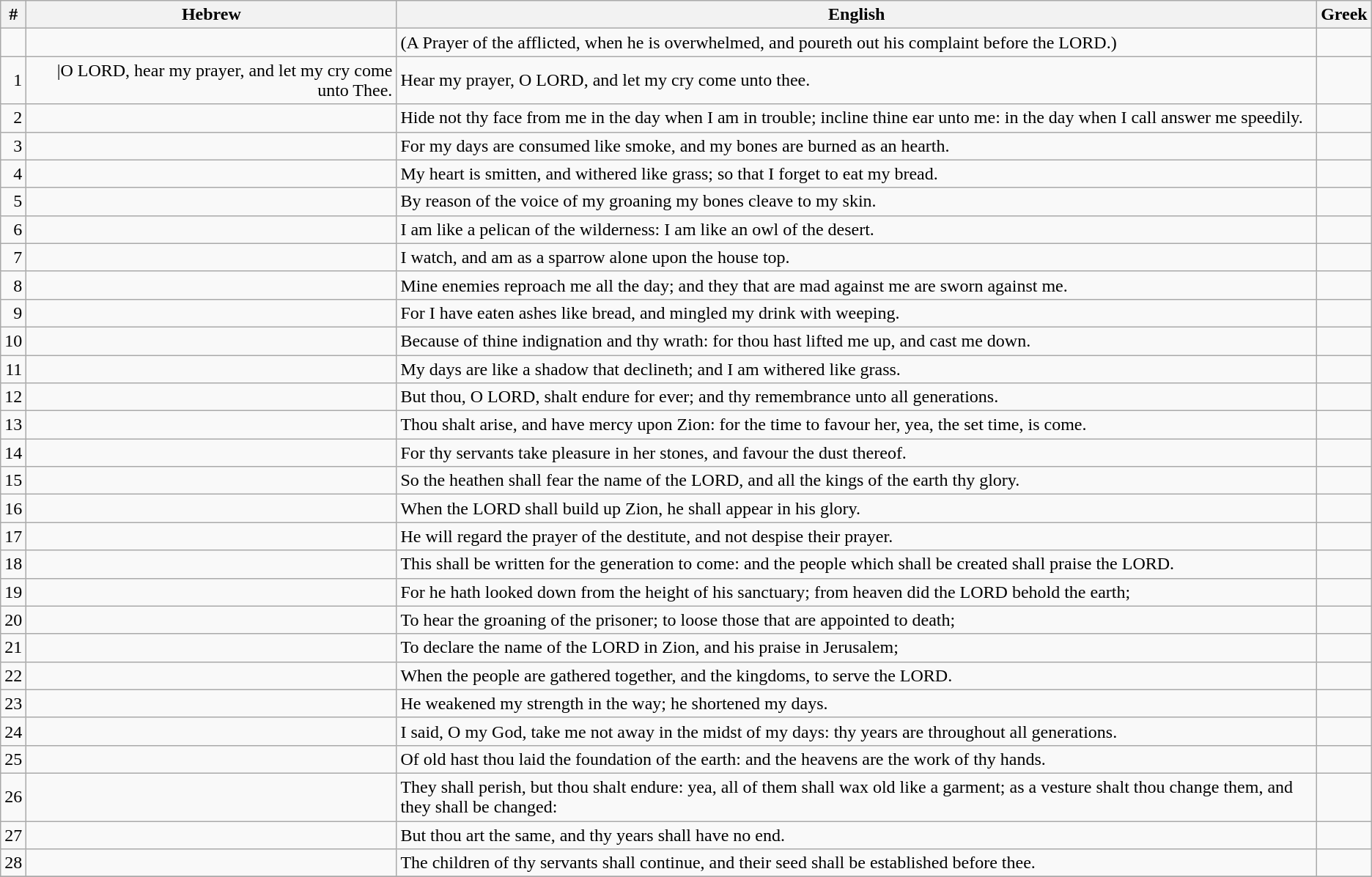<table class=wikitable>
<tr>
<th>#</th>
<th>Hebrew</th>
<th>English</th>
<th>Greek</th>
</tr>
<tr>
<td style="text-align:right"></td>
<td style="text-align:right"></td>
<td>(A Prayer of the afflicted, when he is overwhelmed, and poureth out his complaint before the LORD.)</td>
<td></td>
</tr>
<tr>
<td style="text-align:right">1</td>
<td style="text-align:right">|O LORD, hear my prayer, and let my cry come unto Thee.</td>
<td>Hear my prayer, O LORD, and let my cry come unto thee.</td>
<td></td>
</tr>
<tr>
<td style="text-align:right">2</td>
<td style="text-align:right"></td>
<td>Hide not thy face from me in the day when I am in trouble; incline thine ear unto me: in the day when I call answer me speedily.</td>
<td></td>
</tr>
<tr>
<td style="text-align:right">3</td>
<td style="text-align:right"></td>
<td>For my days are consumed like smoke, and my bones are burned as an hearth.</td>
<td></td>
</tr>
<tr>
<td style="text-align:right">4</td>
<td style="text-align:right"></td>
<td>My heart is smitten, and withered like grass; so that I forget to eat my bread.</td>
<td></td>
</tr>
<tr>
<td style="text-align:right">5</td>
<td style="text-align:right"></td>
<td>By reason of the voice of my groaning my bones cleave to my skin.</td>
<td></td>
</tr>
<tr>
<td style="text-align:right">6</td>
<td style="text-align:right"></td>
<td>I am like a pelican of the wilderness: I am like an owl of the desert.</td>
<td></td>
</tr>
<tr>
<td style="text-align:right">7</td>
<td style="text-align:right"></td>
<td>I watch, and am as a sparrow alone upon the house top.</td>
<td></td>
</tr>
<tr>
<td style="text-align:right">8</td>
<td style="text-align:right"></td>
<td>Mine enemies reproach me all the day; and they that are mad against me are sworn against me.</td>
<td></td>
</tr>
<tr>
<td style="text-align:right">9</td>
<td style="text-align:right"></td>
<td>For I have eaten ashes like bread, and mingled my drink with weeping.</td>
<td></td>
</tr>
<tr>
<td style="text-align:right">10</td>
<td style="text-align:right"></td>
<td>Because of thine indignation and thy wrath: for thou hast lifted me up, and cast me down.</td>
<td></td>
</tr>
<tr>
<td style="text-align:right">11</td>
<td style="text-align:right"></td>
<td>My days are like a shadow that declineth; and I am withered like grass.</td>
<td></td>
</tr>
<tr>
<td style="text-align:right">12</td>
<td style="text-align:right"></td>
<td>But thou, O LORD, shalt endure for ever; and thy remembrance unto all generations.</td>
<td></td>
</tr>
<tr>
<td style="text-align:right">13</td>
<td style="text-align:right"></td>
<td>Thou shalt arise, and have mercy upon Zion: for the time to favour her, yea, the set time, is come.</td>
<td></td>
</tr>
<tr>
<td style="text-align:right">14</td>
<td style="text-align:right"></td>
<td>For thy servants take pleasure in her stones, and favour the dust thereof.</td>
<td></td>
</tr>
<tr>
<td style="text-align:right">15</td>
<td style="text-align:right"></td>
<td>So the heathen shall fear the name of the LORD, and all the kings of the earth thy glory.</td>
<td></td>
</tr>
<tr>
<td style="text-align:right">16</td>
<td style="text-align:right"></td>
<td>When the LORD shall build up Zion, he shall appear in his glory.</td>
<td></td>
</tr>
<tr>
<td style="text-align:right">17</td>
<td style="text-align:right"></td>
<td>He will regard the prayer of the destitute, and not despise their prayer.</td>
<td></td>
</tr>
<tr>
<td style="text-align:right">18</td>
<td style="text-align:right"></td>
<td>This shall be written for the generation to come: and the people which shall be created shall praise the LORD.</td>
<td></td>
</tr>
<tr>
<td style="text-align:right">19</td>
<td style="text-align:right"></td>
<td>For he hath looked down from the height of his sanctuary; from heaven did the LORD behold the earth;</td>
<td></td>
</tr>
<tr>
<td style="text-align:right">20</td>
<td style="text-align:right"></td>
<td>To hear the groaning of the prisoner; to loose those that are appointed to death;</td>
<td></td>
</tr>
<tr>
<td style="text-align:right">21</td>
<td style="text-align:right"></td>
<td>To declare the name of the LORD in Zion, and his praise in Jerusalem;</td>
<td></td>
</tr>
<tr>
<td style="text-align:right">22</td>
<td style="text-align:right"></td>
<td>When the people are gathered together, and the kingdoms, to serve the LORD.</td>
<td></td>
</tr>
<tr>
<td style="text-align:right">23</td>
<td style="text-align:right"></td>
<td>He weakened my strength in the way; he shortened my days.</td>
<td></td>
</tr>
<tr>
<td style="text-align:right">24</td>
<td style="text-align:right"></td>
<td>I said, O my God, take me not away in the midst of my days: thy years are throughout all generations.</td>
<td></td>
</tr>
<tr>
<td style="text-align:right">25</td>
<td style="text-align:right"></td>
<td>Of old hast thou laid the foundation of the earth: and the heavens are the work of thy hands.</td>
<td></td>
</tr>
<tr>
<td style="text-align:right">26</td>
<td style="text-align:right"></td>
<td>They shall perish, but thou shalt endure: yea, all of them shall wax old like a garment; as a vesture shalt thou change them, and they shall be changed:</td>
<td></td>
</tr>
<tr>
<td style="text-align:right">27</td>
<td style="text-align:right"></td>
<td>But thou art the same, and thy years shall have no end.</td>
<td></td>
</tr>
<tr>
<td style="text-align:right">28</td>
<td style="text-align:right"></td>
<td>The children of thy servants shall continue, and their seed shall be established before thee.</td>
<td></td>
</tr>
<tr>
</tr>
</table>
